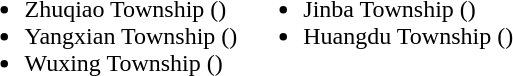<table>
<tr>
<td valign="top"><br><ul><li>Zhuqiao Township ()</li><li>Yangxian Township ()</li><li>Wuxing Township ()</li></ul></td>
<td valign="top"><br><ul><li>Jinba Township ()</li><li>Huangdu Township ()</li></ul></td>
</tr>
</table>
